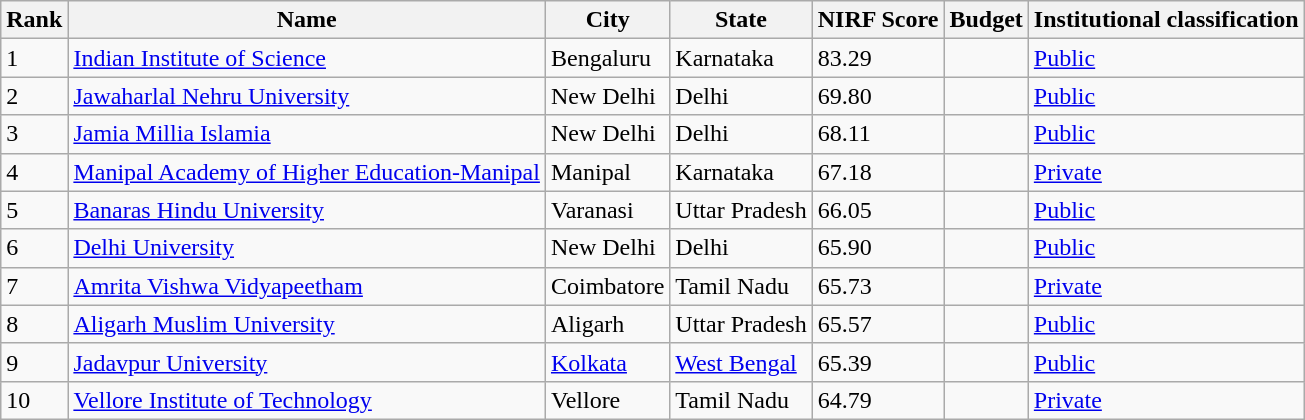<table class="wikitable">
<tr>
<th>Rank</th>
<th>Name</th>
<th>City</th>
<th>State</th>
<th>NIRF Score</th>
<th>Budget</th>
<th>Institutional classification</th>
</tr>
<tr>
<td>1</td>
<td><a href='#'>Indian Institute of Science</a></td>
<td>Bengaluru</td>
<td>Karnataka</td>
<td>83.29</td>
<td></td>
<td><a href='#'>Public</a></td>
</tr>
<tr>
<td>2</td>
<td><a href='#'>Jawaharlal Nehru University</a></td>
<td>New Delhi</td>
<td>Delhi</td>
<td>69.80</td>
<td></td>
<td><a href='#'>Public</a></td>
</tr>
<tr>
<td>3</td>
<td><a href='#'>Jamia Millia Islamia</a></td>
<td>New Delhi</td>
<td>Delhi</td>
<td>68.11</td>
<td></td>
<td><a href='#'>Public</a></td>
</tr>
<tr>
<td>4</td>
<td><a href='#'>Manipal Academy of Higher Education-Manipal</a></td>
<td>Manipal</td>
<td>Karnataka</td>
<td>67.18</td>
<td></td>
<td><a href='#'>Private</a></td>
</tr>
<tr>
<td>5</td>
<td><a href='#'>Banaras Hindu University</a></td>
<td>Varanasi</td>
<td>Uttar Pradesh</td>
<td>66.05</td>
<td></td>
<td><a href='#'>Public</a></td>
</tr>
<tr>
<td>6</td>
<td><a href='#'>Delhi University</a></td>
<td>New Delhi</td>
<td>Delhi</td>
<td>65.90</td>
<td></td>
<td><a href='#'>Public</a></td>
</tr>
<tr>
<td>7</td>
<td><a href='#'>Amrita Vishwa Vidyapeetham</a></td>
<td>Coimbatore</td>
<td>Tamil Nadu</td>
<td>65.73</td>
<td></td>
<td><a href='#'>Private</a></td>
</tr>
<tr>
<td>8</td>
<td><a href='#'>Aligarh Muslim University</a></td>
<td>Aligarh</td>
<td>Uttar Pradesh</td>
<td>65.57</td>
<td></td>
<td><a href='#'>Public</a></td>
</tr>
<tr>
<td>9</td>
<td><a href='#'>Jadavpur University</a></td>
<td><a href='#'>Kolkata</a></td>
<td><a href='#'>West Bengal</a></td>
<td>65.39</td>
<td></td>
<td><a href='#'>Public</a></td>
</tr>
<tr>
<td>10</td>
<td><a href='#'>Vellore Institute of Technology</a></td>
<td>Vellore</td>
<td>Tamil Nadu</td>
<td>64.79</td>
<td></td>
<td><a href='#'>Private</a></td>
</tr>
</table>
